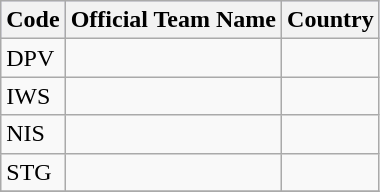<table class="wikitable">
<tr style="background:#ccf;">
<th>Code</th>
<th>Official Team Name</th>
<th>Country</th>
</tr>
<tr>
<td>DPV</td>
<td></td>
<td></td>
</tr>
<tr>
<td>IWS</td>
<td></td>
<td></td>
</tr>
<tr>
<td>NIS</td>
<td></td>
<td></td>
</tr>
<tr>
<td>STG</td>
<td></td>
<td></td>
</tr>
<tr>
</tr>
</table>
